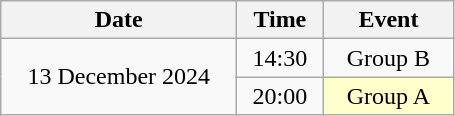<table class = "wikitable" style="text-align:center;">
<tr>
<th width=150>Date</th>
<th width=50>Time</th>
<th width=80>Event</th>
</tr>
<tr>
<td rowspan=2>13 December 2024</td>
<td>14:30</td>
<td>Group B</td>
</tr>
<tr>
<td>20:00</td>
<td bgcolor="ffffcc">Group A</td>
</tr>
</table>
